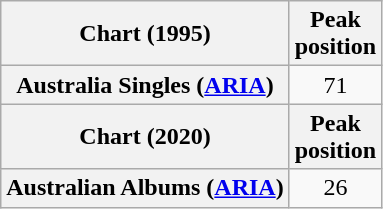<table class="wikitable plainrowheaders">
<tr>
<th align="left">Chart (1995)</th>
<th align="left">Peak<br>position</th>
</tr>
<tr>
<th scope="row">Australia Singles (<a href='#'>ARIA</a>)</th>
<td style="text-align:center;">71</td>
</tr>
<tr>
<th align="left">Chart (2020)</th>
<th align="left">Peak<br>position</th>
</tr>
<tr>
<th scope="row">Australian Albums (<a href='#'>ARIA</a>)</th>
<td style="text-align:center;">26</td>
</tr>
</table>
